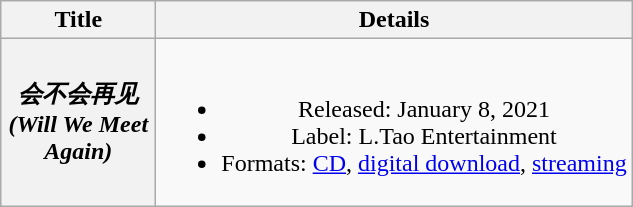<table class="wikitable plainrowheaders" style="text-align:center">
<tr>
<th scope="col" style="width:6em">Title</th>
<th scope="col">Details</th>
</tr>
<tr>
<th scope="row"><em>会不会再见 (Will We Meet Again)</em></th>
<td><br><ul><li>Released: January 8, 2021</li><li>Label: L.Tao Entertainment</li><li>Formats: <a href='#'>CD</a>, <a href='#'>digital download</a>, <a href='#'>streaming</a></li></ul></td>
</tr>
</table>
